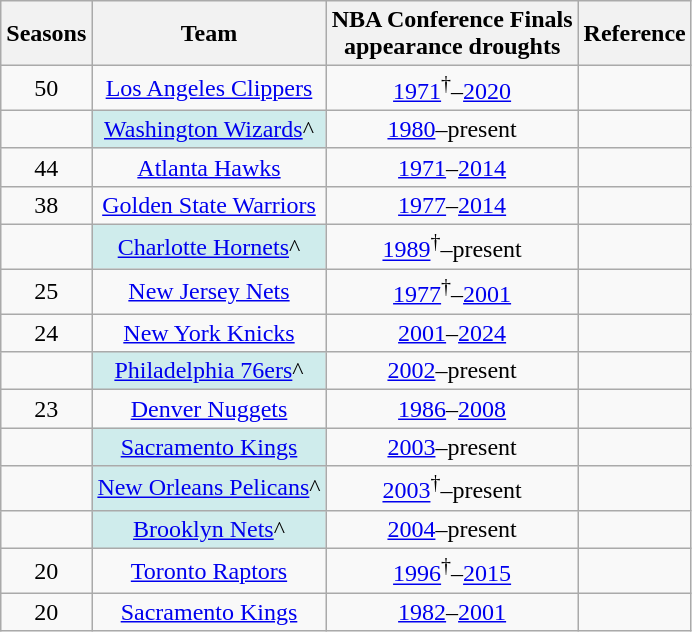<table class="wikitable sortable" style="text-align:center">
<tr>
<th data-sort-type="number">Seasons</th>
<th>Team</th>
<th>NBA Conference Finals<br>appearance droughts</th>
<th class="unsortable">Reference</th>
</tr>
<tr>
<td>50</td>
<td><a href='#'>Los Angeles Clippers</a></td>
<td><a href='#'>1971</a><sup>†</sup>–<a href='#'>2020</a></td>
<td></td>
</tr>
<tr>
<td></td>
<td bgcolor="#CFECEC"><a href='#'>Washington Wizards</a>^</td>
<td><a href='#'>1980</a>–present</td>
<td></td>
</tr>
<tr>
<td>44</td>
<td><a href='#'>Atlanta Hawks</a></td>
<td><a href='#'>1971</a>–<a href='#'>2014</a></td>
<td></td>
</tr>
<tr>
<td>38</td>
<td><a href='#'>Golden State Warriors</a></td>
<td><a href='#'>1977</a>–<a href='#'>2014</a></td>
<td></td>
</tr>
<tr>
<td></td>
<td bgcolor="#CFECEC"><a href='#'>Charlotte Hornets</a>^</td>
<td><a href='#'>1989</a><sup>†</sup>–present</td>
<td></td>
</tr>
<tr>
<td>25</td>
<td><a href='#'>New Jersey Nets</a></td>
<td><a href='#'>1977</a><sup>†</sup>–<a href='#'>2001</a></td>
<td></td>
</tr>
<tr>
<td>24</td>
<td><a href='#'>New York Knicks</a></td>
<td><a href='#'>2001</a>–<a href='#'>2024</a></td>
<td></td>
</tr>
<tr>
<td></td>
<td bgcolor="#CFECEC"><a href='#'>Philadelphia 76ers</a>^</td>
<td><a href='#'>2002</a>–present</td>
<td></td>
</tr>
<tr>
<td>23</td>
<td><a href='#'>Denver Nuggets</a></td>
<td><a href='#'>1986</a>–<a href='#'>2008</a></td>
<td></td>
</tr>
<tr>
<td></td>
<td bgcolor="#CFECEC"><a href='#'>Sacramento Kings</a></td>
<td><a href='#'>2003</a>–present</td>
<td></td>
</tr>
<tr>
<td></td>
<td bgcolor="CFECEC"><a href='#'>New Orleans Pelicans</a>^</td>
<td><a href='#'>2003</a><sup>†</sup>–present</td>
<td></td>
</tr>
<tr>
<td></td>
<td bgcolor="CFECEC"><a href='#'>Brooklyn Nets</a>^</td>
<td><a href='#'>2004</a>–present</td>
<td></td>
</tr>
<tr>
<td>20</td>
<td><a href='#'>Toronto Raptors</a></td>
<td><a href='#'>1996</a><sup>†</sup>–<a href='#'>2015</a></td>
<td></td>
</tr>
<tr>
<td>20</td>
<td><a href='#'>Sacramento Kings</a></td>
<td><a href='#'>1982</a>–<a href='#'>2001</a></td>
<td></td>
</tr>
</table>
